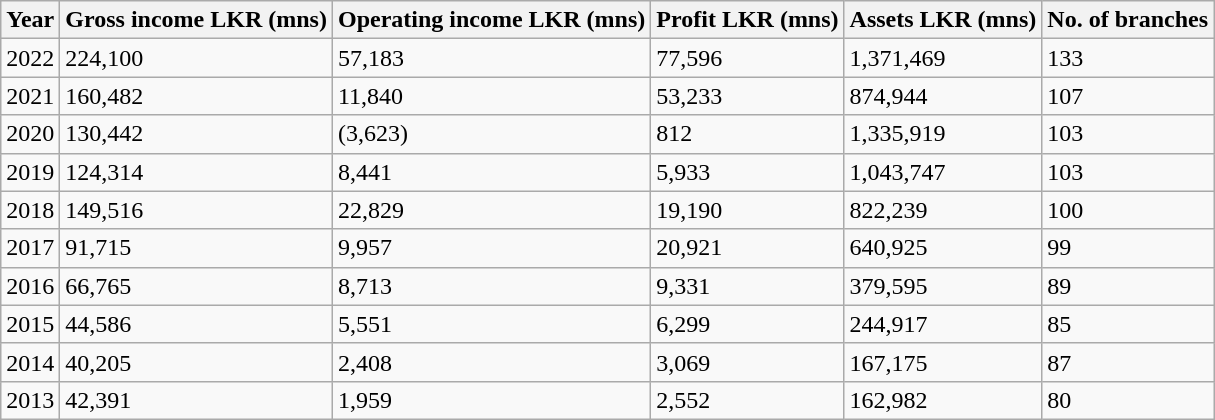<table class="wikitable">
<tr>
<th>Year</th>
<th>Gross income LKR (mns)</th>
<th>Operating income LKR (mns)</th>
<th>Profit LKR (mns)</th>
<th>Assets LKR (mns)</th>
<th>No. of branches</th>
</tr>
<tr>
<td>2022</td>
<td>224,100</td>
<td>57,183</td>
<td>77,596</td>
<td>1,371,469</td>
<td>133</td>
</tr>
<tr>
<td>2021</td>
<td>160,482</td>
<td>11,840</td>
<td>53,233</td>
<td>874,944</td>
<td>107</td>
</tr>
<tr>
<td>2020</td>
<td>130,442</td>
<td>(3,623)</td>
<td>812</td>
<td>1,335,919</td>
<td>103</td>
</tr>
<tr>
<td>2019</td>
<td>124,314</td>
<td>8,441</td>
<td>5,933</td>
<td>1,043,747</td>
<td>103</td>
</tr>
<tr>
<td>2018</td>
<td>149,516</td>
<td>22,829</td>
<td>19,190</td>
<td>822,239</td>
<td>100</td>
</tr>
<tr>
<td>2017</td>
<td>91,715</td>
<td>9,957</td>
<td>20,921</td>
<td>640,925</td>
<td>99</td>
</tr>
<tr>
<td>2016</td>
<td>66,765</td>
<td>8,713</td>
<td>9,331</td>
<td>379,595</td>
<td>89</td>
</tr>
<tr>
<td>2015</td>
<td>44,586</td>
<td>5,551</td>
<td>6,299</td>
<td>244,917</td>
<td>85</td>
</tr>
<tr>
<td>2014</td>
<td>40,205</td>
<td>2,408</td>
<td>3,069</td>
<td>167,175</td>
<td>87</td>
</tr>
<tr>
<td>2013</td>
<td>42,391</td>
<td>1,959</td>
<td>2,552</td>
<td>162,982</td>
<td>80</td>
</tr>
</table>
